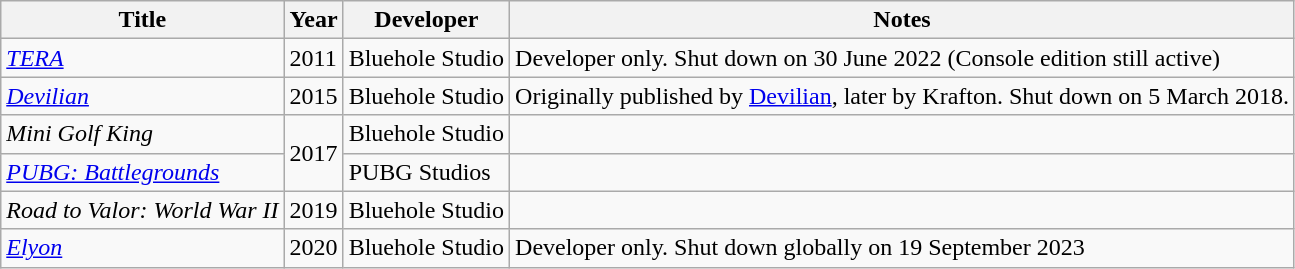<table class="wikitable">
<tr>
<th scope="col">Title</th>
<th scope="col">Year</th>
<th scope="col">Developer</th>
<th scope="col">Notes</th>
</tr>
<tr>
<td><em><a href='#'>TERA</a></em></td>
<td>2011</td>
<td>Bluehole Studio</td>
<td>Developer only. Shut down on 30 June 2022 (Console edition still active)</td>
</tr>
<tr>
<td><em><a href='#'>Devilian</a></em></td>
<td>2015</td>
<td>Bluehole Studio</td>
<td>Originally published by <a href='#'>Devilian</a>, later by Krafton. Shut down on 5 March 2018.</td>
</tr>
<tr>
<td><em>Mini Golf King</em></td>
<td rowspan="2">2017</td>
<td>Bluehole Studio</td>
<td></td>
</tr>
<tr>
<td><em><a href='#'>PUBG: Battlegrounds</a></em></td>
<td>PUBG Studios</td>
<td></td>
</tr>
<tr>
<td><em>Road to Valor: World War II</em></td>
<td>2019</td>
<td>Bluehole Studio</td>
<td></td>
</tr>
<tr>
<td><em><a href='#'>Elyon</a></em></td>
<td>2020</td>
<td>Bluehole Studio</td>
<td>Developer only. Shut down globally on 19 September 2023</td>
</tr>
</table>
